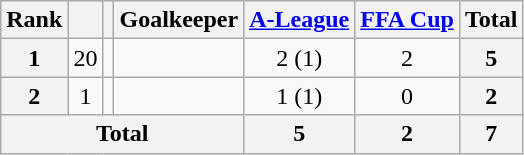<table class="wikitable sortable" style="text-align:center">
<tr>
<th>Rank</th>
<th></th>
<th></th>
<th>Goalkeeper</th>
<th><a href='#'>A-League</a></th>
<th><a href='#'>FFA Cup</a></th>
<th>Total</th>
</tr>
<tr>
<th>1</th>
<td>20</td>
<td></td>
<td align="left"></td>
<td>2 (1)</td>
<td>2</td>
<th>5</th>
</tr>
<tr>
<th>2</th>
<td>1</td>
<td></td>
<td align="left"></td>
<td>1 (1)</td>
<td>0</td>
<th>2</th>
</tr>
<tr>
<th colspan="4">Total</th>
<th>5</th>
<th>2</th>
<th>7</th>
</tr>
</table>
